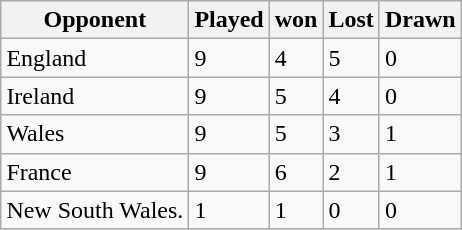<table class="wikitable" style="margin: 1em auto 1em auto;">
<tr>
<th scope="col">Opponent</th>
<th scope="col">Played</th>
<th scope="col">won</th>
<th scope="col">Lost</th>
<th scope="col">Drawn</th>
</tr>
<tr>
<td>England</td>
<td>9</td>
<td>4</td>
<td>5</td>
<td>0</td>
</tr>
<tr>
<td>Ireland</td>
<td>9</td>
<td>5</td>
<td>4</td>
<td>0</td>
</tr>
<tr>
<td>Wales</td>
<td>9</td>
<td>5</td>
<td>3</td>
<td>1</td>
</tr>
<tr>
<td>France</td>
<td>9</td>
<td>6</td>
<td>2</td>
<td>1</td>
</tr>
<tr>
<td>New South Wales.</td>
<td>1</td>
<td>1</td>
<td>0</td>
<td>0</td>
</tr>
</table>
